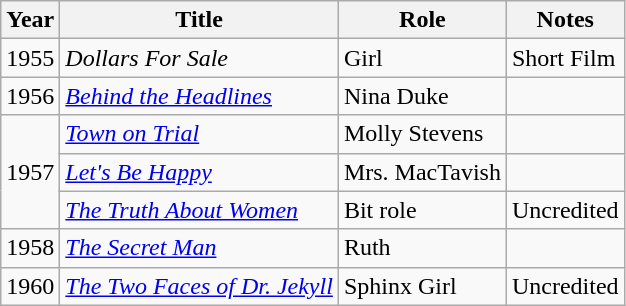<table class="wikitable sortable">
<tr>
<th>Year</th>
<th>Title</th>
<th>Role</th>
<th class = "unsortable">Notes</th>
</tr>
<tr>
<td>1955</td>
<td><em>Dollars For Sale</em></td>
<td>Girl</td>
<td>Short Film</td>
</tr>
<tr>
<td>1956</td>
<td><em><a href='#'>Behind the Headlines</a></em></td>
<td>Nina Duke</td>
<td></td>
</tr>
<tr>
<td rowspan=3>1957</td>
<td><em><a href='#'>Town on Trial</a></em></td>
<td>Molly Stevens</td>
<td></td>
</tr>
<tr>
<td><em><a href='#'>Let's Be Happy</a></em></td>
<td>Mrs. MacTavish</td>
<td></td>
</tr>
<tr>
<td><em><a href='#'>The Truth About Women</a></em></td>
<td>Bit role</td>
<td>Uncredited</td>
</tr>
<tr>
<td>1958</td>
<td><em><a href='#'>The Secret Man</a></em></td>
<td>Ruth</td>
<td></td>
</tr>
<tr>
<td>1960</td>
<td><em><a href='#'>The Two Faces of Dr. Jekyll</a></em></td>
<td>Sphinx Girl</td>
<td>Uncredited</td>
</tr>
</table>
